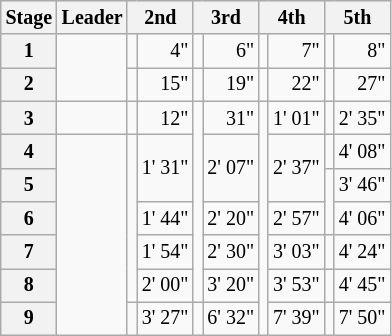<table class="wikitable" style="text-align: left; font-size:smaller;">
<tr style="background-color: #efefef;">
<th>Stage</th>
<th> Leader</th>
<th colspan="2">2nd</th>
<th colspan="2">3rd</th>
<th colspan="2">4th</th>
<th colspan="2">5th</th>
</tr>
<tr>
<th>1</th>
<td rowspan="2"></td>
<td></td>
<td align=right>4"</td>
<td></td>
<td align=right>6"</td>
<td></td>
<td align=right>7"</td>
<td></td>
<td align=right>8"</td>
</tr>
<tr>
<th>2</th>
<td></td>
<td align=right>15"</td>
<td></td>
<td align=right>19"</td>
<td></td>
<td align=right>22"</td>
<td></td>
<td align=right>27"</td>
</tr>
<tr>
<th>3</th>
<td></td>
<td></td>
<td align=right>12"</td>
<td rowspan="6"></td>
<td align=right>31"</td>
<td rowspan="7"></td>
<td align=right>1' 01"</td>
<td></td>
<td align=right>2' 35"</td>
</tr>
<tr>
<th>4</th>
<td rowspan="6"></td>
<td rowspan="5"></td>
<td rowspan="2" align=right>1' 31"</td>
<td rowspan="2" align=right>2' 07"</td>
<td rowspan="2" align=right>2' 37"</td>
<td></td>
<td align=right>4' 08"</td>
</tr>
<tr>
<th>5</th>
<td rowspan="2"></td>
<td align=right>3' 46"</td>
</tr>
<tr>
<th>6</th>
<td align=right>1' 44"</td>
<td align=right>2' 20"</td>
<td align=right>2' 57"</td>
<td align=right>4' 06"</td>
</tr>
<tr>
<th>7</th>
<td align=right>1' 54"</td>
<td align=right>2' 30"</td>
<td align=right>3' 03"</td>
<td></td>
<td align=right>4' 24"</td>
</tr>
<tr>
<th>8</th>
<td align=right>2' 00"</td>
<td align=right>3' 20"</td>
<td align=right>3' 53"</td>
<td></td>
<td align=right>4' 45"</td>
</tr>
<tr>
<th>9</th>
<td></td>
<td align=right>3' 27"</td>
<td></td>
<td align=right>6' 32"</td>
<td align=right>7' 39"</td>
<td></td>
<td align=right>7' 50"</td>
</tr>
</table>
